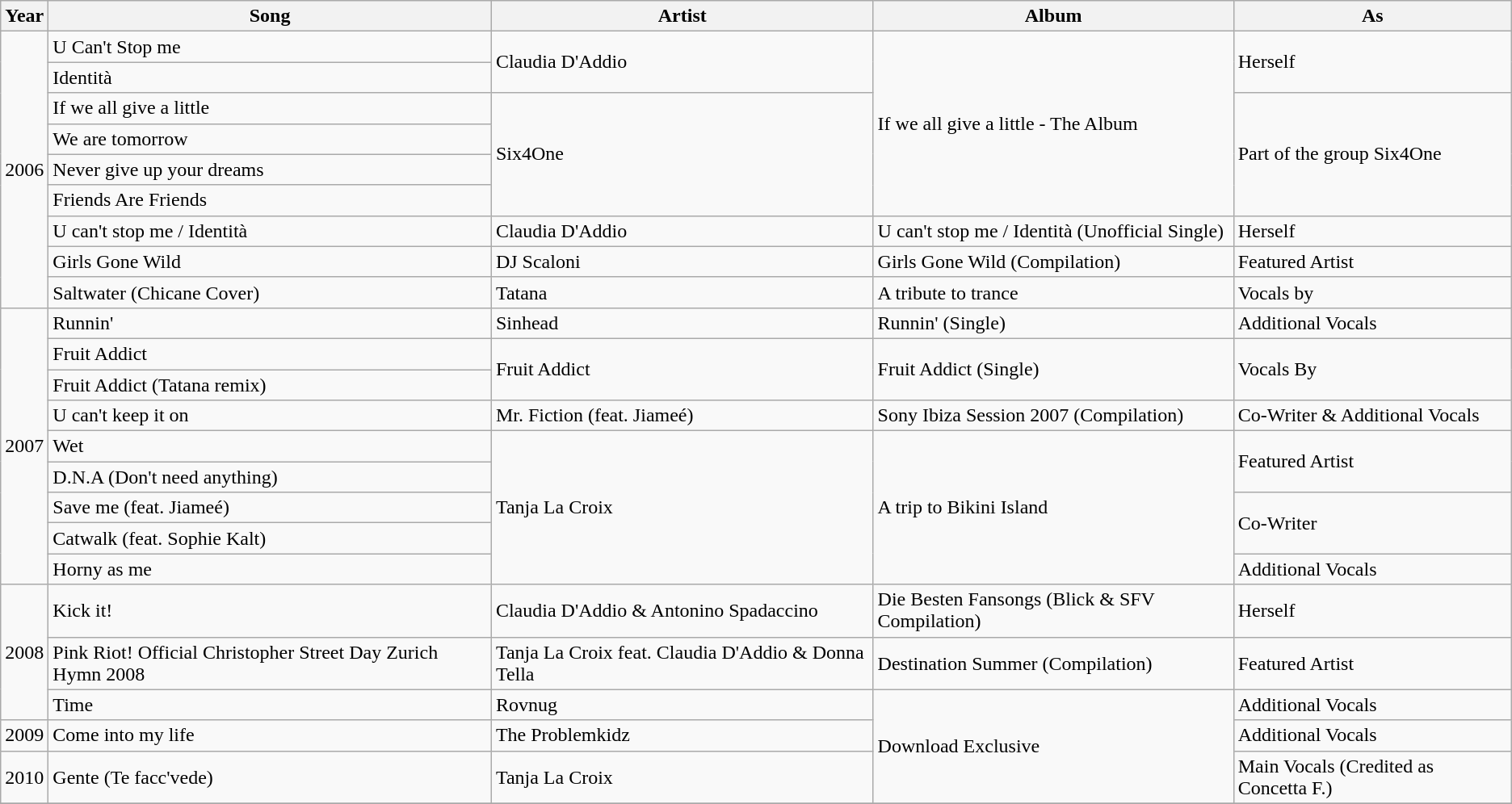<table class="wikitable" border="1">
<tr>
<th>Year</th>
<th>Song</th>
<th>Artist</th>
<th>Album</th>
<th>As</th>
</tr>
<tr>
<td rowspan="9">2006</td>
<td>U Can't Stop me</td>
<td rowspan="2">Claudia D'Addio</td>
<td rowspan="6">If we all give a little - The Album</td>
<td rowspan="2">Herself</td>
</tr>
<tr>
<td>Identità</td>
</tr>
<tr>
<td>If we all give a little</td>
<td rowspan="4">Six4One</td>
<td rowspan="4">Part of the group Six4One</td>
</tr>
<tr>
<td>We are tomorrow</td>
</tr>
<tr>
<td>Never give up your dreams</td>
</tr>
<tr>
<td>Friends Are Friends</td>
</tr>
<tr>
<td>U can't stop me / Identità</td>
<td>Claudia D'Addio</td>
<td>U can't stop me / Identità (Unofficial Single)</td>
<td>Herself</td>
</tr>
<tr>
<td>Girls Gone Wild</td>
<td>DJ Scaloni</td>
<td>Girls Gone Wild (Compilation)</td>
<td>Featured Artist</td>
</tr>
<tr>
<td>Saltwater (Chicane Cover)</td>
<td>Tatana</td>
<td>A tribute to trance</td>
<td>Vocals by</td>
</tr>
<tr>
<td rowspan="9">2007</td>
<td>Runnin'</td>
<td>Sinhead</td>
<td>Runnin' (Single)</td>
<td>Additional Vocals</td>
</tr>
<tr>
<td>Fruit Addict</td>
<td rowspan="2">Fruit Addict</td>
<td rowspan="2">Fruit Addict (Single)</td>
<td rowspan="2">Vocals By</td>
</tr>
<tr>
<td>Fruit Addict (Tatana remix)</td>
</tr>
<tr>
<td>U can't keep it on</td>
<td>Mr. Fiction (feat. Jiameé)</td>
<td>Sony Ibiza Session 2007 (Compilation)</td>
<td>Co-Writer & Additional Vocals</td>
</tr>
<tr>
<td>Wet</td>
<td rowspan="5">Tanja La Croix</td>
<td rowspan="5">A trip to Bikini Island</td>
<td rowspan="2">Featured Artist</td>
</tr>
<tr>
<td>D.N.A (Don't need anything)</td>
</tr>
<tr>
<td>Save me (feat. Jiameé)</td>
<td rowspan="2">Co-Writer</td>
</tr>
<tr>
<td>Catwalk (feat. Sophie Kalt)</td>
</tr>
<tr>
<td>Horny as me</td>
<td>Additional Vocals</td>
</tr>
<tr>
<td rowspan="3">2008</td>
<td>Kick it!</td>
<td>Claudia D'Addio & Antonino Spadaccino</td>
<td>Die Besten Fansongs (Blick & SFV Compilation)</td>
<td>Herself</td>
</tr>
<tr>
<td>Pink Riot! Official Christopher Street Day Zurich Hymn 2008</td>
<td>Tanja La Croix feat. Claudia D'Addio & Donna Tella</td>
<td>Destination Summer (Compilation)</td>
<td>Featured Artist</td>
</tr>
<tr>
<td>Time</td>
<td>Rovnug</td>
<td rowspan="3">Download Exclusive</td>
<td>Additional Vocals</td>
</tr>
<tr>
<td>2009</td>
<td>Come into my life</td>
<td>The Problemkidz</td>
<td>Additional Vocals</td>
</tr>
<tr>
<td>2010</td>
<td>Gente (Te facc'vede)</td>
<td>Tanja La Croix</td>
<td>Main Vocals (Credited as Concetta F.)</td>
</tr>
<tr>
</tr>
</table>
